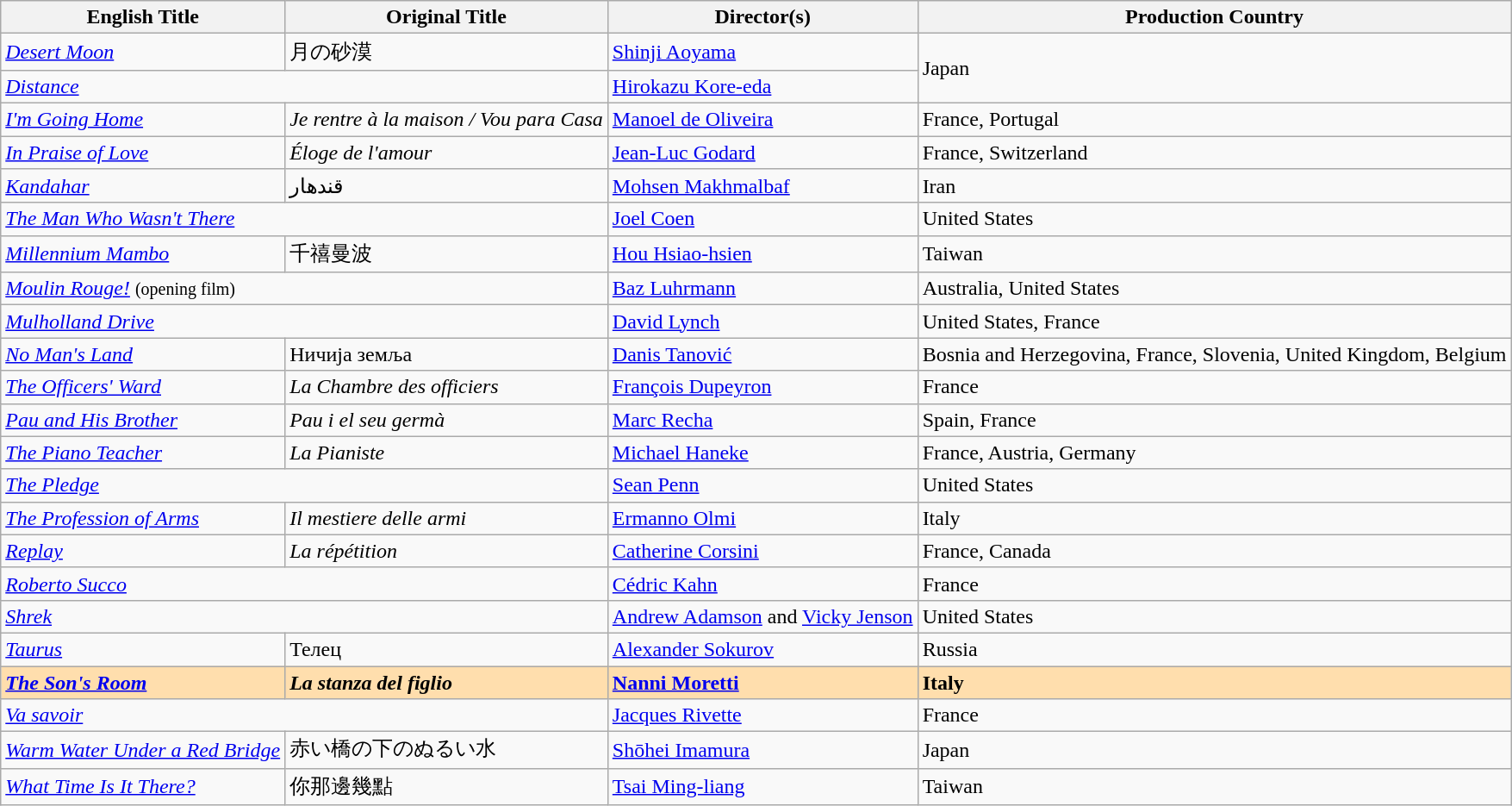<table class="wikitable">
<tr>
<th>English Title</th>
<th>Original Title</th>
<th>Director(s)</th>
<th>Production Country</th>
</tr>
<tr>
<td><em><a href='#'>Desert Moon</a></em></td>
<td>月の砂漠</td>
<td><a href='#'>Shinji Aoyama</a></td>
<td rowspan="2">Japan</td>
</tr>
<tr>
<td colspan="2"><em><a href='#'>Distance</a></em></td>
<td><a href='#'>Hirokazu Kore-eda</a></td>
</tr>
<tr>
<td><em><a href='#'>I'm Going Home</a></em></td>
<td><em>Je rentre à la maison / Vou para Casa</em></td>
<td><a href='#'>Manoel de Oliveira</a></td>
<td>France, Portugal</td>
</tr>
<tr>
<td><em><a href='#'>In Praise of Love</a></em></td>
<td><em>Éloge de l'amour</em></td>
<td><a href='#'>Jean-Luc Godard</a></td>
<td>France, Switzerland</td>
</tr>
<tr>
<td><em><a href='#'>Kandahar</a></em></td>
<td>قندهار</td>
<td><a href='#'>Mohsen Makhmalbaf</a></td>
<td>Iran</td>
</tr>
<tr>
<td colspan="2"><em><a href='#'>The Man Who Wasn't There</a></em></td>
<td><a href='#'>Joel Coen</a></td>
<td>United States</td>
</tr>
<tr>
<td><em><a href='#'>Millennium Mambo</a></em></td>
<td>千禧曼波</td>
<td><a href='#'>Hou Hsiao-hsien</a></td>
<td>Taiwan</td>
</tr>
<tr>
<td colspan="2"><em><a href='#'>Moulin Rouge!</a></em> <small>(opening film)</small></td>
<td><a href='#'>Baz Luhrmann</a></td>
<td>Australia, United States</td>
</tr>
<tr>
<td colspan="2"><em><a href='#'>Mulholland Drive</a></em></td>
<td><a href='#'>David Lynch</a></td>
<td>United States, France</td>
</tr>
<tr>
<td><em><a href='#'>No Man's Land</a></em></td>
<td>Ничија земља</td>
<td><a href='#'>Danis Tanović</a></td>
<td>Bosnia and Herzegovina, France, Slovenia, United Kingdom, Belgium</td>
</tr>
<tr>
<td><em><a href='#'>The Officers' Ward</a></em></td>
<td><em>La Chambre des officiers</em></td>
<td><a href='#'>François Dupeyron</a></td>
<td>France</td>
</tr>
<tr>
<td><em><a href='#'>Pau and His Brother</a></em></td>
<td><em>Pau i el seu germà</em></td>
<td><a href='#'>Marc Recha</a></td>
<td>Spain, France</td>
</tr>
<tr>
<td><em><a href='#'>The Piano Teacher</a></em></td>
<td><em>La Pianiste</em></td>
<td><a href='#'>Michael Haneke</a></td>
<td>France, Austria, Germany</td>
</tr>
<tr>
<td colspan="2"><em><a href='#'>The Pledge</a></em></td>
<td><a href='#'>Sean Penn</a></td>
<td>United States</td>
</tr>
<tr>
<td><em><a href='#'>The Profession of Arms</a></em></td>
<td><em>Il mestiere delle armi</em></td>
<td><a href='#'>Ermanno Olmi</a></td>
<td>Italy</td>
</tr>
<tr>
<td><em><a href='#'>Replay</a></em></td>
<td><em>La répétition</em></td>
<td><a href='#'>Catherine Corsini</a></td>
<td>France, Canada</td>
</tr>
<tr>
<td colspan="2"><em><a href='#'>Roberto Succo</a></em></td>
<td><a href='#'>Cédric Kahn</a></td>
<td>France</td>
</tr>
<tr>
<td colspan="2"><em><a href='#'>Shrek</a></em></td>
<td><a href='#'>Andrew Adamson</a> and <a href='#'>Vicky Jenson</a></td>
<td>United States</td>
</tr>
<tr>
<td><em><a href='#'>Taurus</a></em></td>
<td>Телец</td>
<td><a href='#'>Alexander Sokurov</a></td>
<td>Russia</td>
</tr>
<tr style="background:#FFDEAD;">
<td><strong><em><a href='#'>The Son's Room</a></em></strong></td>
<td><strong><em>La stanza del figlio</em></strong></td>
<td><strong><a href='#'>Nanni Moretti</a></strong></td>
<td><strong>Italy</strong></td>
</tr>
<tr>
<td colspan="2"><em><a href='#'>Va savoir</a></em></td>
<td><a href='#'>Jacques Rivette</a></td>
<td>France</td>
</tr>
<tr>
<td><em><a href='#'>Warm Water Under a Red Bridge</a></em></td>
<td>赤い橋の下のぬるい水</td>
<td><a href='#'>Shōhei Imamura</a></td>
<td>Japan</td>
</tr>
<tr>
<td><em><a href='#'>What Time Is It There?</a></em></td>
<td>你那邊幾點</td>
<td><a href='#'>Tsai Ming-liang</a></td>
<td>Taiwan</td>
</tr>
</table>
